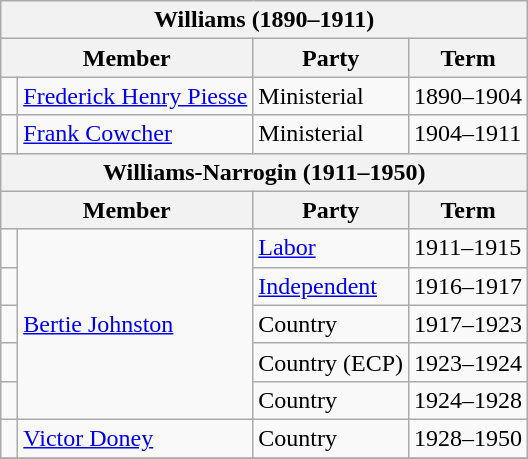<table class="wikitable">
<tr>
<th colspan="4">Williams (1890–1911)</th>
</tr>
<tr>
<th colspan="2">Member</th>
<th>Party</th>
<th>Term</th>
</tr>
<tr>
<td> </td>
<td><a href='#'>Frederick Henry Piesse</a></td>
<td>Ministerial</td>
<td>1890–1904</td>
</tr>
<tr>
<td> </td>
<td><a href='#'>Frank Cowcher</a></td>
<td>Ministerial</td>
<td>1904–1911</td>
</tr>
<tr>
<th colspan="4">Williams-Narrogin (1911–1950)</th>
</tr>
<tr>
<th colspan="2">Member</th>
<th>Party</th>
<th>Term</th>
</tr>
<tr>
<td> </td>
<td rowspan="5"><a href='#'>Bertie Johnston</a></td>
<td><a href='#'>Labor</a></td>
<td>1911–1915</td>
</tr>
<tr>
<td> </td>
<td><a href='#'>Independent</a></td>
<td>1916–1917</td>
</tr>
<tr>
<td> </td>
<td>Country</td>
<td>1917–1923</td>
</tr>
<tr>
<td> </td>
<td>Country (ECP)</td>
<td>1923–1924</td>
</tr>
<tr>
<td> </td>
<td>Country</td>
<td>1924–1928</td>
</tr>
<tr>
<td> </td>
<td><a href='#'>Victor Doney</a></td>
<td>Country</td>
<td>1928–1950</td>
</tr>
<tr>
</tr>
</table>
